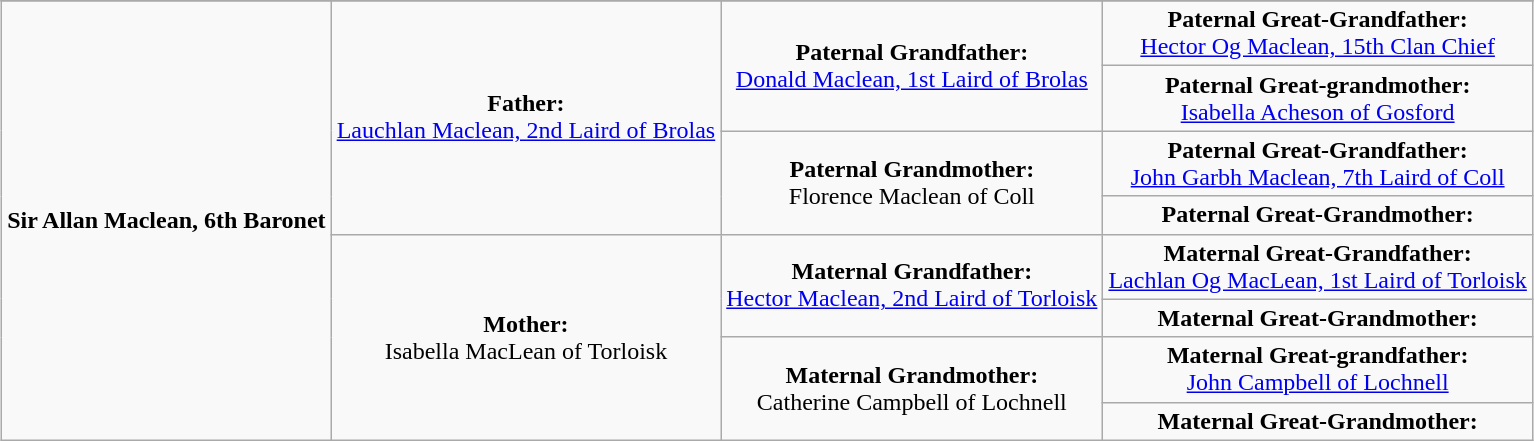<table class="wikitable" style="margin: auto">
<tr>
</tr>
<tr>
<td rowspan="8" align="center"><strong>Sir Allan Maclean, 6th Baronet</strong></td>
<td rowspan="4" align="center"><strong>Father:</strong><br><a href='#'>Lauchlan Maclean, 2nd Laird of Brolas</a></td>
<td rowspan="2" align="center"><strong>Paternal Grandfather:</strong><br><a href='#'>Donald Maclean, 1st Laird of Brolas</a></td>
<td align="center"><strong>Paternal Great-Grandfather:</strong><br><a href='#'>Hector Og Maclean, 15th Clan Chief</a></td>
</tr>
<tr>
<td align="center"><strong>Paternal Great-grandmother:</strong><br><a href='#'>Isabella Acheson of Gosford</a></td>
</tr>
<tr>
<td rowspan="2" align="center"><strong>Paternal Grandmother:</strong><br>Florence Maclean of Coll</td>
<td align="center"><strong>Paternal Great-Grandfather:</strong><br><a href='#'>John Garbh Maclean, 7th Laird of Coll</a></td>
</tr>
<tr>
<td align="center"><strong>Paternal Great-Grandmother:</strong><br></td>
</tr>
<tr>
<td rowspan="4" align="center"><strong>Mother:</strong><br>Isabella MacLean of Torloisk</td>
<td rowspan="2" align="center"><strong>Maternal Grandfather:</strong><br><a href='#'>Hector Maclean, 2nd Laird of Torloisk</a></td>
<td align="center"><strong>Maternal Great-Grandfather:</strong><br><a href='#'>Lachlan Og MacLean, 1st Laird of Torloisk</a></td>
</tr>
<tr>
<td align="center"><strong>Maternal Great-Grandmother:</strong><br></td>
</tr>
<tr>
<td rowspan="2" align="center"><strong>Maternal Grandmother:</strong><br>Catherine Campbell of Lochnell</td>
<td align="center"><strong>Maternal Great-grandfather:</strong><br><a href='#'>John Campbell of Lochnell</a></td>
</tr>
<tr>
<td align="center"><strong>Maternal Great-Grandmother:</strong><br></td>
</tr>
</table>
